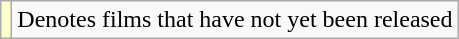<table class="wikitable">
<tr>
<td style="background:#ffc;"></td>
<td>Denotes films that have not yet been released</td>
</tr>
</table>
